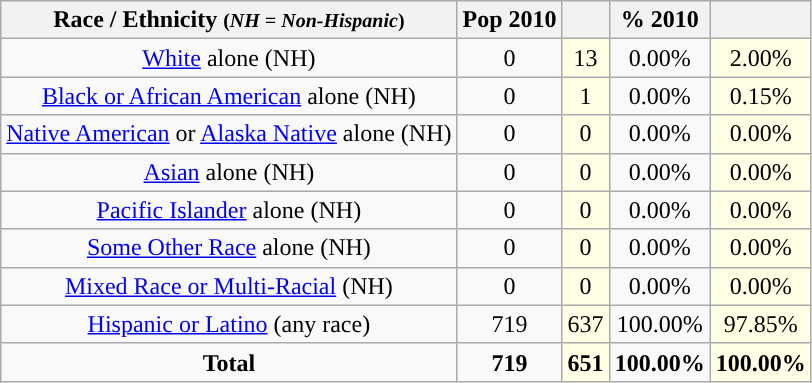<table class="wikitable" style="text-align:center;">
<tr>
<th>Race / Ethnicity <small>(<em>NH = Non-Hispanic</em>)</small></th>
<th>Pop 2010</th>
<th></th>
<th>% 2010</th>
<th></th>
</tr>
<tr>
<td><a href='#'>White</a> alone (NH)</td>
<td>0</td>
<td style='background: #ffffe6;'>13</td>
<td>0.00%</td>
<td style='background: #ffffe6;'>2.00%</td>
</tr>
<tr>
<td><a href='#'>Black or African American</a> alone (NH)</td>
<td>0</td>
<td style='background: #ffffe6;'>1</td>
<td>0.00%</td>
<td style='background: #ffffe6;'>0.15%</td>
</tr>
<tr>
<td><a href='#'>Native American</a> or <a href='#'>Alaska Native</a> alone (NH)</td>
<td>0</td>
<td style='background: #ffffe6;'>0</td>
<td>0.00%</td>
<td style='background: #ffffe6;'>0.00%</td>
</tr>
<tr>
<td><a href='#'>Asian</a> alone (NH)</td>
<td>0</td>
<td style='background: #ffffe6;'>0</td>
<td>0.00%</td>
<td style='background: #ffffe6;'>0.00%</td>
</tr>
<tr>
<td><a href='#'>Pacific Islander</a> alone (NH)</td>
<td>0</td>
<td style='background: #ffffe6;'>0</td>
<td>0.00%</td>
<td style='background: #ffffe6;'>0.00%</td>
</tr>
<tr>
<td><a href='#'>Some Other Race</a> alone (NH)</td>
<td>0</td>
<td style='background: #ffffe6;'>0</td>
<td>0.00%</td>
<td style='background: #ffffe6;'>0.00%</td>
</tr>
<tr>
<td><a href='#'>Mixed Race or Multi-Racial</a> (NH)</td>
<td>0</td>
<td style='background: #ffffe6;'>0</td>
<td>0.00%</td>
<td style='background: #ffffe6;'>0.00%</td>
</tr>
<tr>
<td><a href='#'>Hispanic or Latino</a> (any race)</td>
<td>719</td>
<td style='background: #ffffe6;'>637</td>
<td>100.00%</td>
<td style='background: #ffffe6;'>97.85%</td>
</tr>
<tr>
<td><strong>Total</strong></td>
<td><strong>719</strong></td>
<td style='background: #ffffe6;'><strong>651</strong></td>
<td><strong>100.00%</strong></td>
<td style='background: #ffffe6;'><strong>100.00%</strong></td>
</tr>
</table>
